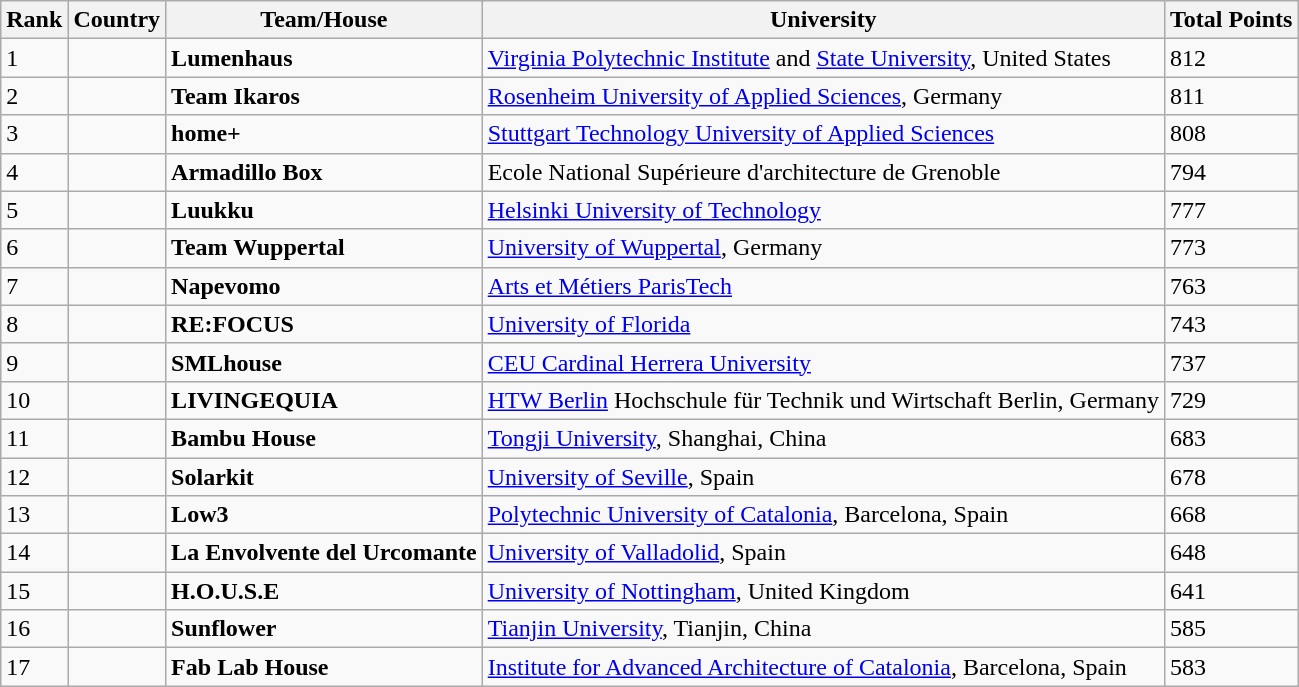<table class="wikitable">
<tr>
<th>Rank</th>
<th>Country</th>
<th>Team/House</th>
<th>University</th>
<th>Total Points</th>
</tr>
<tr>
<td>1</td>
<td></td>
<td><strong>Lumenhaus</strong></td>
<td><a href='#'>Virginia Polytechnic Institute</a> and <a href='#'>State University</a>, United States</td>
<td>812</td>
</tr>
<tr>
<td>2</td>
<td></td>
<td><strong>Team Ikaros</strong></td>
<td><a href='#'>Rosenheim University of Applied Sciences</a>, Germany</td>
<td>811</td>
</tr>
<tr>
<td>3</td>
<td></td>
<td><strong>home+</strong></td>
<td><a href='#'>Stuttgart Technology University of Applied Sciences</a></td>
<td>808</td>
</tr>
<tr>
<td>4</td>
<td></td>
<td><strong>Armadillo Box</strong></td>
<td>Ecole National Supérieure d'architecture de Grenoble</td>
<td>794</td>
</tr>
<tr>
<td>5</td>
<td></td>
<td><strong>Luukku</strong></td>
<td><a href='#'>Helsinki University of Technology</a></td>
<td>777</td>
</tr>
<tr>
<td>6</td>
<td></td>
<td><strong>Team Wuppertal</strong></td>
<td><a href='#'>University of Wuppertal</a>, Germany</td>
<td>773</td>
</tr>
<tr>
<td>7</td>
<td></td>
<td><strong>Napevomo</strong></td>
<td><a href='#'>Arts et Métiers ParisTech</a></td>
<td>763</td>
</tr>
<tr>
<td>8</td>
<td></td>
<td><strong>RE:FOCUS</strong></td>
<td><a href='#'>University of Florida</a></td>
<td>743</td>
</tr>
<tr>
<td>9</td>
<td></td>
<td><strong>SMLhouse</strong></td>
<td><a href='#'>CEU Cardinal Herrera University</a></td>
<td>737</td>
</tr>
<tr>
<td>10</td>
<td></td>
<td><strong>LIVINGEQUIA</strong></td>
<td><a href='#'>HTW Berlin</a> Hochschule für Technik und Wirtschaft Berlin, Germany</td>
<td>729</td>
</tr>
<tr>
<td>11</td>
<td></td>
<td><strong>Bambu House</strong></td>
<td><a href='#'>Tongji University</a>, Shanghai, China</td>
<td>683</td>
</tr>
<tr>
<td>12</td>
<td></td>
<td><strong>Solarkit</strong></td>
<td><a href='#'>University of Seville</a>, Spain</td>
<td>678</td>
</tr>
<tr>
<td>13</td>
<td></td>
<td><strong>Low3</strong></td>
<td><a href='#'>Polytechnic University of Catalonia</a>, Barcelona, Spain</td>
<td>668</td>
</tr>
<tr>
<td>14</td>
<td></td>
<td><strong>La Envolvente del Urcomante</strong></td>
<td><a href='#'>University of Valladolid</a>, Spain</td>
<td>648</td>
</tr>
<tr>
<td>15</td>
<td></td>
<td><strong>H.O.U.S.E</strong></td>
<td><a href='#'>University of Nottingham</a>, United Kingdom</td>
<td>641</td>
</tr>
<tr>
<td>16</td>
<td></td>
<td><strong>Sunflower</strong></td>
<td><a href='#'>Tianjin University</a>, Tianjin, China</td>
<td>585</td>
</tr>
<tr>
<td>17</td>
<td></td>
<td><strong>Fab Lab House</strong></td>
<td><a href='#'>Institute for Advanced Architecture of Catalonia</a>, Barcelona, Spain</td>
<td>583</td>
</tr>
</table>
